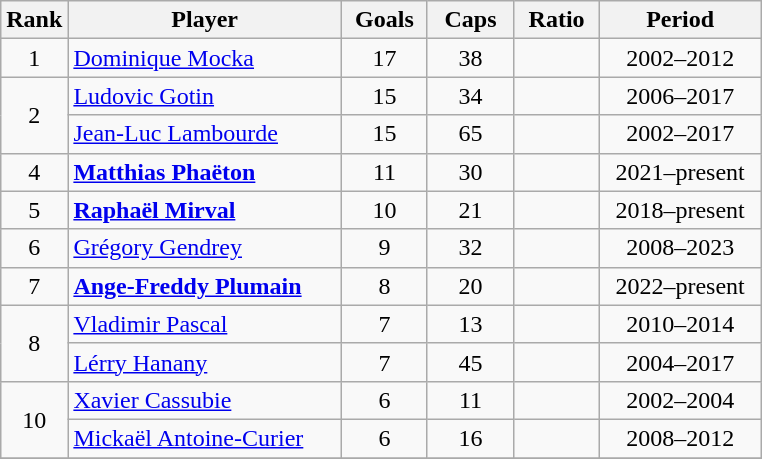<table class="wikitable sortable" style="text-align:center;">
<tr>
<th width=30px>Rank</th>
<th style="width:175px;">Player</th>
<th width=50px>Goals</th>
<th width=50px>Caps</th>
<th width=50px>Ratio</th>
<th style="width:100px;">Period</th>
</tr>
<tr>
<td>1</td>
<td style="text-align:left;"><a href='#'>Dominique Mocka</a></td>
<td>17</td>
<td>38</td>
<td></td>
<td>2002–2012</td>
</tr>
<tr>
<td rowspan=2>2</td>
<td style="text-align:left;"><a href='#'>Ludovic Gotin</a></td>
<td>15</td>
<td>34</td>
<td></td>
<td>2006–2017</td>
</tr>
<tr>
<td style="text-align:left;"><a href='#'>Jean-Luc Lambourde</a></td>
<td>15</td>
<td>65</td>
<td></td>
<td>2002–2017</td>
</tr>
<tr>
<td>4</td>
<td style="text-align:left;"><strong><a href='#'>Matthias Phaëton</a></strong></td>
<td>11</td>
<td>30</td>
<td></td>
<td>2021–present</td>
</tr>
<tr>
<td>5</td>
<td style="text-align:left;"><strong><a href='#'>Raphaël Mirval</a></strong></td>
<td>10</td>
<td>21</td>
<td></td>
<td>2018–present</td>
</tr>
<tr>
<td>6</td>
<td style="text-align:left;"><a href='#'>Grégory Gendrey</a></td>
<td>9</td>
<td>32</td>
<td></td>
<td>2008–2023</td>
</tr>
<tr>
<td>7</td>
<td style="text-align:left;"><strong><a href='#'>Ange-Freddy Plumain</a></strong></td>
<td>8</td>
<td>20</td>
<td></td>
<td>2022–present</td>
</tr>
<tr>
<td rowspan=2>8</td>
<td style="text-align:left;"><a href='#'>Vladimir Pascal</a></td>
<td>7</td>
<td>13</td>
<td></td>
<td>2010–2014</td>
</tr>
<tr>
<td style="text-align:left;"><a href='#'>Lérry Hanany</a></td>
<td>7</td>
<td>45</td>
<td></td>
<td>2004–2017</td>
</tr>
<tr>
<td rowspan=2>10</td>
<td style="text-align:left;"><a href='#'>Xavier Cassubie</a></td>
<td>6</td>
<td>11</td>
<td></td>
<td>2002–2004</td>
</tr>
<tr>
<td style="text-align:left;"><a href='#'>Mickaël Antoine-Curier</a></td>
<td>6</td>
<td>16</td>
<td></td>
<td>2008–2012</td>
</tr>
<tr>
</tr>
</table>
